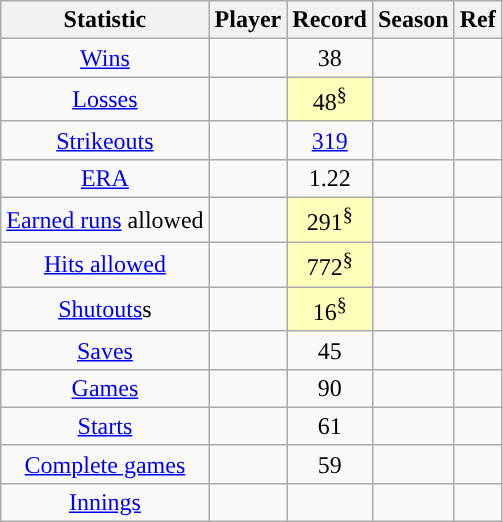<table class="wikitable sortable" style="text-align:center">
<tr>
<th>Statistic</th>
<th>Player</th>
<th class="unsortable">Record</th>
<th>Season</th>
<th class="unsortable">Ref</th>
</tr>
<tr>
<td><a href='#'>Wins</a></td>
<td></td>
<td>38</td>
<td></td>
<td></td>
</tr>
<tr>
<td><a href='#'>Losses</a></td>
<td></td>
<td bgcolor="#ffffbb">48<sup>§</sup></td>
<td></td>
<td></td>
</tr>
<tr>
<td><a href='#'>Strikeouts</a></td>
<td></td>
<td><a href='#'>319</a></td>
<td></td>
<td></td>
</tr>
<tr>
<td><a href='#'>ERA</a></td>
<td></td>
<td>1.22</td>
<td></td>
<td></td>
</tr>
<tr>
<td><a href='#'>Earned runs</a> allowed</td>
<td></td>
<td bgcolor="#ffffbb">291<sup>§</sup></td>
<td></td>
<td></td>
</tr>
<tr>
<td><a href='#'>Hits allowed</a></td>
<td></td>
<td bgcolor="#ffffbb">772<sup>§</sup></td>
<td></td>
<td></td>
</tr>
<tr>
<td><a href='#'>Shutouts</a>s</td>
<td></td>
<td bgcolor="#ffffbb">16<sup>§</sup></td>
<td></td>
<td></td>
</tr>
<tr>
<td><a href='#'>Saves</a></td>
<td></td>
<td>45</td>
<td></td>
<td></td>
</tr>
<tr>
<td><a href='#'>Games</a></td>
<td></td>
<td>90</td>
<td></td>
<td></td>
</tr>
<tr>
<td><a href='#'>Starts</a></td>
<td></td>
<td>61</td>
<td></td>
<td></td>
</tr>
<tr>
<td><a href='#'>Complete games</a></td>
<td></td>
<td>59</td>
<td></td>
<td></td>
</tr>
<tr>
<td><a href='#'>Innings</a></td>
<td></td>
<td></td>
<td></td>
<td></td>
</tr>
</table>
